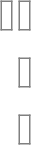<table>
<tr valign = "top">
<td><br><div><table cellpadding="3" cellspacing="0" border="1" style="background:#ffffff; font-size:69%; border:grey solid 1px; border-collapse:collapse;">
<tr>
<td colspan="2" rowspan="7"><div><br></div></td>
</tr>
</table>
</div></td>
<td><br><div><table cellpadding="3" cellspacing="0" border="1" style="background:#ffffff; font-size:69%; border:grey solid 1px; border-collapse:collapse;">
<tr>
<td colspan="5" rowspan="5"><div><br></div></td>
</tr>
</table>
</div><br><div><table cellpadding="3" cellspacing="0" border="1" style="background:#ffffff; font-size:69%; border:grey solid 1px; border-collapse:collapse;">
<tr>
<td colspan="5" rowspan="5"><div><br></div></td>
</tr>
</table>
</div><br><div><table cellpadding="3" cellspacing="0" border="1" style="background:#ffffff; font-size:69%; border:grey solid 1px; border-collapse:collapse;">
<tr>
<td colspan="5" rowspan="5"><div><br></div></td>
</tr>
</table>
</div></td>
</tr>
</table>
